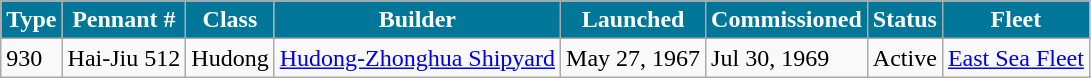<table class="wikitable">
<tr>
<th style="background:#079;color:#fff;">Type</th>
<th style="background:#079;color:#fff;">Pennant #</th>
<th style="background:#079;color:#fff;">Class</th>
<th style="background:#079;color:#fff;">Builder</th>
<th style="background:#079;color:#fff;">Launched</th>
<th style="background:#079;color:#fff;">Commissioned</th>
<th style="background:#079;color:#fff;">Status</th>
<th style="background:#079;color:#fff;">Fleet</th>
</tr>
<tr>
<td>930</td>
<td>Hai-Jiu 512</td>
<td>Hudong</td>
<td><a href='#'>Hudong-Zhonghua Shipyard</a></td>
<td>May 27, 1967</td>
<td>Jul 30, 1969</td>
<td>Active</td>
<td><a href='#'>East Sea Fleet</a></td>
</tr>
</table>
